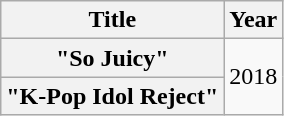<table class="wikitable plainrowheaders">
<tr>
<th scope="col">Title</th>
<th scope="col">Year</th>
</tr>
<tr>
<th scope="row">"So Juicy"</th>
<td rowspan="2">2018</td>
</tr>
<tr>
<th scope="row">"K-Pop Idol Reject"</th>
</tr>
</table>
